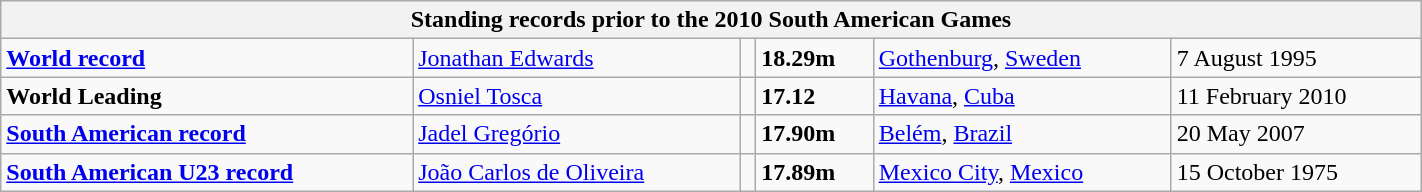<table class="wikitable" width=75%>
<tr>
<th colspan="6">Standing records prior to the 2010 South American Games</th>
</tr>
<tr>
<td><strong><a href='#'>World record</a></strong></td>
<td><a href='#'>Jonathan Edwards</a></td>
<td align=left></td>
<td><strong>18.29m</strong></td>
<td><a href='#'>Gothenburg</a>, <a href='#'>Sweden</a></td>
<td>7 August 1995</td>
</tr>
<tr>
<td><strong>World Leading</strong></td>
<td><a href='#'>Osniel Tosca</a></td>
<td align=left></td>
<td><strong>17.12</strong></td>
<td><a href='#'>Havana</a>, <a href='#'>Cuba</a></td>
<td>11 February 2010</td>
</tr>
<tr>
<td><strong><a href='#'>South American record</a></strong></td>
<td><a href='#'>Jadel Gregório</a></td>
<td align=left></td>
<td><strong>17.90m</strong></td>
<td><a href='#'>Belém</a>, <a href='#'>Brazil</a></td>
<td>20 May 2007</td>
</tr>
<tr>
<td><strong><a href='#'>South American U23 record</a></strong></td>
<td><a href='#'>João Carlos de Oliveira</a></td>
<td align=left></td>
<td><strong>17.89m</strong></td>
<td><a href='#'>Mexico City</a>, <a href='#'>Mexico</a></td>
<td>15 October 1975</td>
</tr>
</table>
